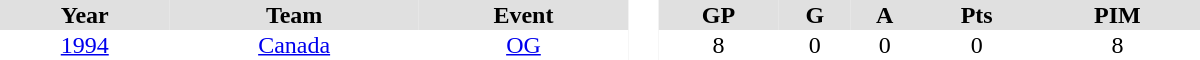<table border="0" cellpadding="1" cellspacing="0" style="text-align:center; width:50em">
<tr ALIGN="center" bgcolor="#e0e0e0">
<th>Year</th>
<th>Team</th>
<th>Event</th>
<th rowspan="99" bgcolor="#ffffff"> </th>
<th>GP</th>
<th>G</th>
<th>A</th>
<th>Pts</th>
<th>PIM</th>
</tr>
<tr>
<td><a href='#'>1994</a></td>
<td><a href='#'>Canada</a></td>
<td><a href='#'>OG</a></td>
<td>8</td>
<td>0</td>
<td>0</td>
<td>0</td>
<td>8</td>
</tr>
</table>
